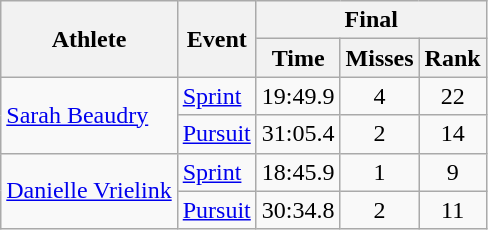<table class="wikitable">
<tr>
<th rowspan=2>Athlete</th>
<th rowspan=2>Event</th>
<th colspan=3>Final</th>
</tr>
<tr>
<th>Time</th>
<th>Misses</th>
<th>Rank</th>
</tr>
<tr>
<td rowspan=2><a href='#'>Sarah Beaudry</a></td>
<td><a href='#'>Sprint</a></td>
<td align="center">19:49.9</td>
<td align="center">4</td>
<td align="center">22</td>
</tr>
<tr>
<td><a href='#'>Pursuit</a></td>
<td align="center">31:05.4</td>
<td align="center">2</td>
<td align="center">14</td>
</tr>
<tr>
<td rowspan=2><a href='#'>Danielle Vrielink</a></td>
<td><a href='#'>Sprint</a></td>
<td align="center">18:45.9</td>
<td align="center">1</td>
<td align="center">9</td>
</tr>
<tr>
<td><a href='#'>Pursuit</a></td>
<td align="center">30:34.8</td>
<td align="center">2</td>
<td align="center">11</td>
</tr>
</table>
